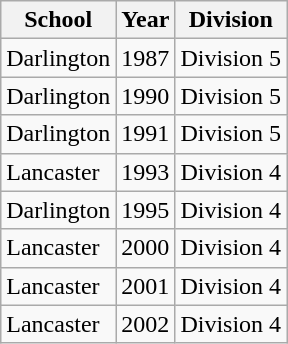<table class="wikitable">
<tr>
<th>School</th>
<th>Year</th>
<th>Division</th>
</tr>
<tr>
<td>Darlington</td>
<td>1987</td>
<td>Division 5</td>
</tr>
<tr>
<td>Darlington</td>
<td>1990</td>
<td>Division 5</td>
</tr>
<tr>
<td>Darlington</td>
<td>1991</td>
<td>Division 5</td>
</tr>
<tr>
<td>Lancaster</td>
<td>1993</td>
<td>Division 4</td>
</tr>
<tr>
<td>Darlington</td>
<td>1995</td>
<td>Division 4</td>
</tr>
<tr>
<td>Lancaster</td>
<td>2000</td>
<td>Division 4</td>
</tr>
<tr>
<td>Lancaster</td>
<td>2001</td>
<td>Division 4</td>
</tr>
<tr>
<td>Lancaster</td>
<td>2002</td>
<td>Division 4</td>
</tr>
</table>
